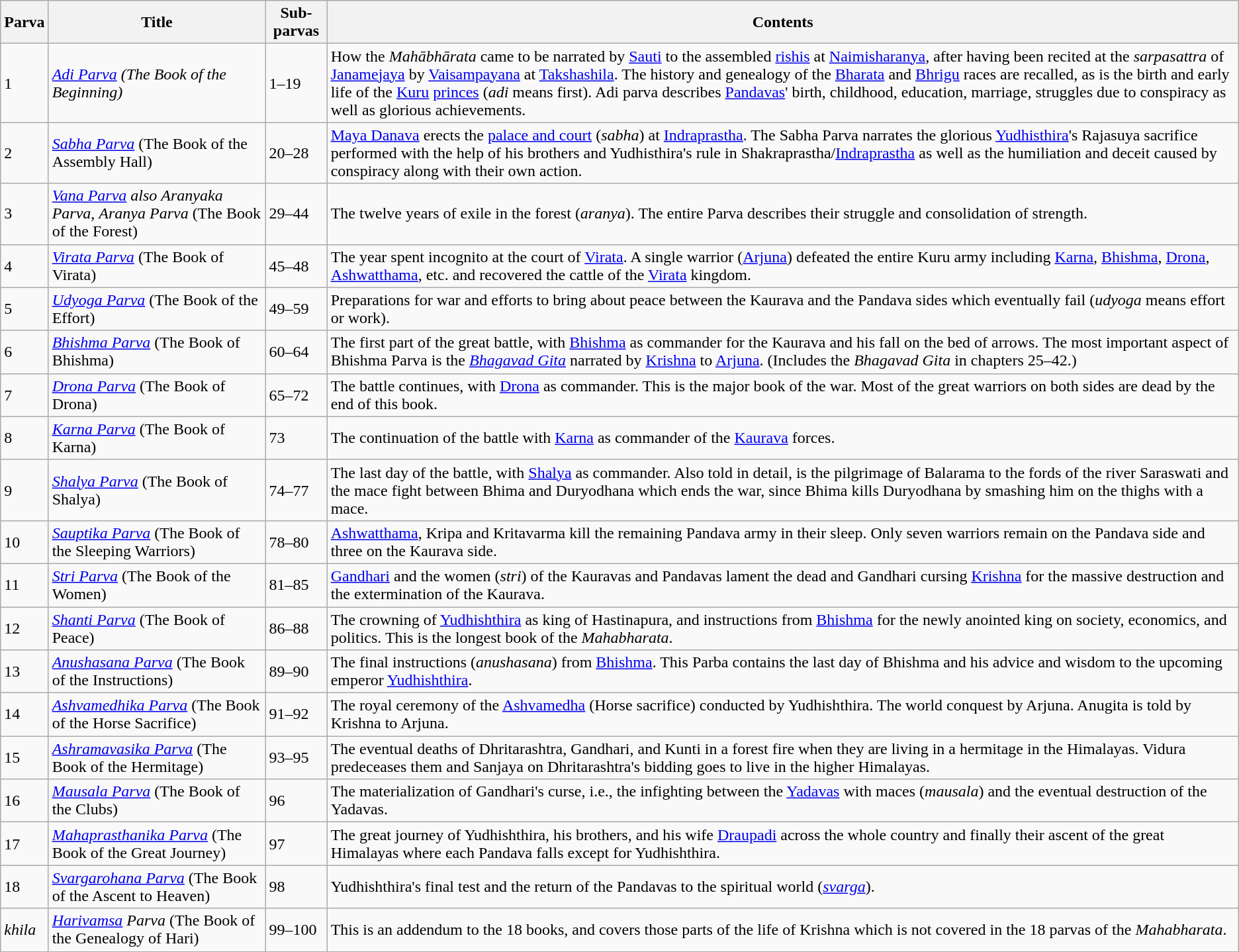<table class="wikitable">
<tr>
<th>Parva</th>
<th>Title</th>
<th>Sub-parvas</th>
<th>Contents</th>
</tr>
<tr>
<td>1</td>
<td><em><a href='#'>Adi Parva</a></em> <em>(The Book of the Beginning)</em></td>
<td>1–19</td>
<td>How the <em>Mahābhārata</em> came to be narrated by <a href='#'>Sauti</a> to the assembled <a href='#'>rishis</a> at <a href='#'>Naimisharanya</a>, after having been recited at the <em>sarpasattra</em> of <a href='#'>Janamejaya</a> by <a href='#'>Vaisampayana</a> at <a href='#'>Takshashila</a>. The history and genealogy of the <a href='#'>Bharata</a> and <a href='#'>Bhrigu</a> races are recalled, as is the birth and early life of the <a href='#'>Kuru</a> <a href='#'>princes</a> (<em>adi</em> means first). Adi parva describes <a href='#'>Pandavas</a>' birth, childhood, education, marriage, struggles due to conspiracy as well as glorious achievements.</td>
</tr>
<tr>
<td>2</td>
<td><em><a href='#'>Sabha Parva</a></em> (The Book of the Assembly Hall)</td>
<td>20–28</td>
<td><a href='#'>Maya Danava</a> erects the <a href='#'>palace and court</a> (<em>sabha</em>) at <a href='#'>Indraprastha</a>. The Sabha Parva narrates the glorious <a href='#'>Yudhisthira</a>'s Rajasuya sacrifice performed with the help of his brothers and Yudhisthira's rule in Shakraprastha/<a href='#'>Indraprastha</a> as well as the humiliation and deceit caused by conspiracy along with their own action.</td>
</tr>
<tr>
<td>3</td>
<td><em><a href='#'>Vana Parva</a></em> <em>also</em> <em>Aranyaka Parva</em>, <em>Aranya Parva</em> (The Book of the Forest)</td>
<td>29–44</td>
<td>The twelve years of exile in the forest (<em>aranya</em>). The entire Parva describes their struggle and consolidation of strength.</td>
</tr>
<tr>
<td>4</td>
<td><em><a href='#'>Virata Parva</a></em> (The Book of Virata)</td>
<td>45–48</td>
<td>The year spent incognito at the court of <a href='#'>Virata</a>. A single warrior (<a href='#'>Arjuna</a>) defeated the entire Kuru army including <a href='#'>Karna</a>, <a href='#'>Bhishma</a>, <a href='#'>Drona</a>, <a href='#'>Ashwatthama</a>, etc. and recovered the cattle of the <a href='#'>Virata</a> kingdom.</td>
</tr>
<tr>
<td>5</td>
<td><em><a href='#'>Udyoga Parva</a></em> (The Book of the Effort)</td>
<td>49–59</td>
<td>Preparations for war and efforts to bring about peace between the Kaurava and the Pandava sides which eventually fail (<em>udyoga</em> means effort or work).</td>
</tr>
<tr>
<td>6</td>
<td><em><a href='#'>Bhishma Parva</a></em> (The Book of Bhishma)</td>
<td>60–64</td>
<td>The first part of the great battle, with <a href='#'>Bhishma</a> as commander for the Kaurava and his fall on the bed of arrows. The most important aspect of Bhishma Parva is the <em><a href='#'>Bhagavad Gita</a></em> narrated by <a href='#'>Krishna</a> to <a href='#'>Arjuna</a>. (Includes the <em>Bhagavad Gita</em> in chapters 25–42.)</td>
</tr>
<tr>
<td>7</td>
<td><em><a href='#'>Drona Parva</a></em> (The Book of Drona)</td>
<td>65–72</td>
<td>The battle continues, with <a href='#'>Drona</a> as commander. This is the major book of the war. Most of the great warriors on both sides are dead by the end of this book.</td>
</tr>
<tr>
<td>8</td>
<td><em><a href='#'>Karna Parva</a></em> (The Book of Karna)</td>
<td>73</td>
<td>The continuation of the battle with <a href='#'>Karna</a> as commander of the <a href='#'>Kaurava</a> forces.</td>
</tr>
<tr>
<td>9</td>
<td><em><a href='#'>Shalya Parva</a></em> (The Book of Shalya)</td>
<td>74–77</td>
<td>The last day of the battle, with <a href='#'>Shalya</a> as commander. Also told in detail, is the pilgrimage of Balarama to the fords of the river Saraswati and the mace fight between Bhima and Duryodhana which ends the war, since Bhima kills Duryodhana by smashing him on the thighs with a mace.</td>
</tr>
<tr>
<td>10</td>
<td><em><a href='#'>Sauptika Parva</a></em> (The Book of the Sleeping Warriors)</td>
<td>78–80</td>
<td><a href='#'>Ashwatthama</a>, Kripa and Kritavarma kill the remaining Pandava army in their sleep. Only seven warriors remain on the Pandava side and three on the Kaurava side.</td>
</tr>
<tr>
<td>11</td>
<td><em><a href='#'>Stri Parva</a></em> (The Book of the Women)</td>
<td>81–85</td>
<td><a href='#'>Gandhari</a> and the women (<em>stri</em>) of the Kauravas and Pandavas lament the dead and Gandhari cursing <a href='#'>Krishna</a> for the massive destruction and the extermination of the Kaurava.</td>
</tr>
<tr>
<td>12</td>
<td><em><a href='#'>Shanti Parva</a></em> (The Book of Peace)</td>
<td>86–88</td>
<td>The crowning of <a href='#'>Yudhishthira</a> as king of Hastinapura, and instructions from <a href='#'>Bhishma</a> for the newly anointed king on society, economics, and politics. This is the longest book of the <em>Mahabharata</em>.</td>
</tr>
<tr>
<td>13</td>
<td><em><a href='#'>Anushasana Parva</a></em> (The Book of the Instructions)</td>
<td>89–90</td>
<td>The final instructions (<em>anushasana</em>) from <a href='#'>Bhishma</a>. This Parba contains the last day of Bhishma and his advice and wisdom to the upcoming emperor <a href='#'>Yudhishthira</a>.</td>
</tr>
<tr>
<td>14</td>
<td><em><a href='#'>Ashvamedhika Parva</a></em> (The Book of the Horse Sacrifice)</td>
<td>91–92</td>
<td>The royal ceremony of the <a href='#'>Ashvamedha</a> (Horse sacrifice) conducted by Yudhishthira. The world conquest by Arjuna. Anugita is told by Krishna to Arjuna.</td>
</tr>
<tr>
<td>15</td>
<td><em><a href='#'>Ashramavasika Parva</a></em> (The Book of the Hermitage)</td>
<td>93–95</td>
<td>The eventual deaths of Dhritarashtra, Gandhari, and Kunti in a forest fire when they are living in a hermitage in the Himalayas. Vidura predeceases them and Sanjaya on Dhritarashtra's bidding goes to live in the higher Himalayas.</td>
</tr>
<tr>
<td>16</td>
<td><em><a href='#'>Mausala Parva</a></em> (The Book of the Clubs)</td>
<td>96</td>
<td>The materialization of Gandhari's curse, i.e., the infighting between the <a href='#'>Yadavas</a> with maces (<em>mausala</em>) and the eventual destruction of the Yadavas.</td>
</tr>
<tr>
<td>17</td>
<td><em><a href='#'>Mahaprasthanika Parva</a></em> (The Book of the Great Journey)</td>
<td>97</td>
<td>The great journey of Yudhishthira, his brothers, and his wife <a href='#'>Draupadi</a> across the whole country and finally their ascent of the great Himalayas where each Pandava falls except for Yudhishthira.</td>
</tr>
<tr>
<td>18</td>
<td><em><a href='#'>Svargarohana Parva</a></em> (The Book of the Ascent to Heaven)</td>
<td>98</td>
<td>Yudhishthira's final test and the return of the Pandavas to the spiritual world (<em><a href='#'>svarga</a></em>).</td>
</tr>
<tr>
<td><em>khila</em></td>
<td><em><a href='#'>Harivamsa</a> Parva</em> (The Book of the Genealogy of Hari)</td>
<td>99–100</td>
<td>This is an addendum to the 18 books, and covers those parts of the life of Krishna which is not covered in the 18 parvas of the <em>Mahabharata</em>.</td>
</tr>
</table>
